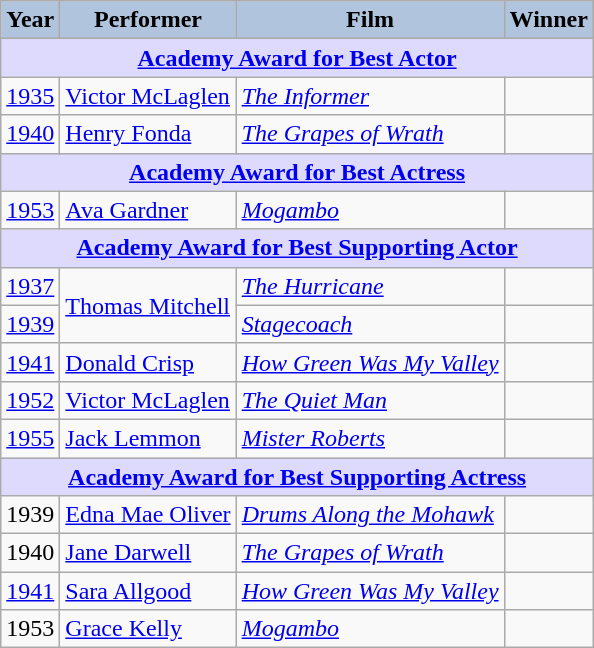<table class="wikitable">
<tr>
<th style="background:#B0C4DE;">Year</th>
<th style="background:#B0C4DE;">Performer</th>
<th style="background:#B0C4DE;">Film</th>
<th style="background:#B0C4DE;">Winner</th>
</tr>
<tr>
<td colspan="4" style="background-color:#DEDAFE; text-align:center;"><strong><a href='#'>Academy Award for Best Actor</a></strong></td>
</tr>
<tr>
<td><a href='#'>1935</a></td>
<td><a href='#'>Victor McLaglen</a></td>
<td><em><a href='#'>The Informer</a></em></td>
<td></td>
</tr>
<tr>
<td><a href='#'>1940</a></td>
<td><a href='#'>Henry Fonda</a></td>
<td><em><a href='#'>The Grapes of Wrath</a></em></td>
<td></td>
</tr>
<tr>
<td colspan="8" style="background-color:#DEDAFE; text-align:center;"><strong><a href='#'>Academy Award for Best Actress</a></strong></td>
</tr>
<tr>
<td><a href='#'>1953</a></td>
<td><a href='#'>Ava Gardner</a></td>
<td><em><a href='#'>Mogambo</a></em></td>
<td></td>
</tr>
<tr>
<td colspan="8" style="background-color:#DEDAFE; text-align:center;"><strong><a href='#'>Academy Award for Best Supporting Actor</a></strong></td>
</tr>
<tr>
<td><a href='#'>1937</a></td>
<td rowspan="2"><a href='#'>Thomas Mitchell</a></td>
<td><em><a href='#'>The Hurricane</a></em></td>
<td></td>
</tr>
<tr>
<td><a href='#'>1939</a></td>
<td><em><a href='#'>Stagecoach</a></em></td>
<td></td>
</tr>
<tr>
<td><a href='#'>1941</a></td>
<td><a href='#'>Donald Crisp</a></td>
<td><em><a href='#'>How Green Was My Valley</a></em></td>
<td></td>
</tr>
<tr>
<td><a href='#'>1952</a></td>
<td><a href='#'>Victor McLaglen</a></td>
<td><em><a href='#'>The Quiet Man</a></em></td>
<td></td>
</tr>
<tr>
<td><a href='#'>1955</a></td>
<td><a href='#'>Jack Lemmon</a></td>
<td><em><a href='#'>Mister Roberts</a></em></td>
<td></td>
</tr>
<tr>
<td colspan="8" style="background-color:#DEDAFE; text-align:center;"><strong><a href='#'>Academy Award for Best Supporting Actress</a></strong></td>
</tr>
<tr>
<td>1939</td>
<td><a href='#'>Edna Mae Oliver</a></td>
<td><em><a href='#'>Drums Along the Mohawk</a></em></td>
<td></td>
</tr>
<tr>
<td>1940</td>
<td><a href='#'>Jane Darwell</a></td>
<td><em><a href='#'>The Grapes of Wrath</a></em></td>
<td></td>
</tr>
<tr>
<td><a href='#'>1941</a></td>
<td><a href='#'>Sara Allgood</a></td>
<td><em><a href='#'>How Green Was My Valley</a></em></td>
<td></td>
</tr>
<tr>
<td>1953</td>
<td><a href='#'>Grace Kelly</a></td>
<td><em><a href='#'>Mogambo</a></em></td>
<td></td>
</tr>
</table>
